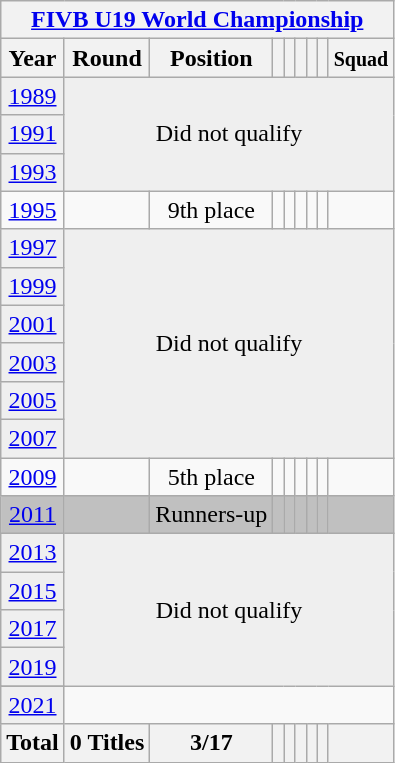<table class="wikitable" style="text-align: center;">
<tr>
<th colspan=9><a href='#'>FIVB U19 World Championship</a></th>
</tr>
<tr>
<th>Year</th>
<th>Round</th>
<th>Position</th>
<th></th>
<th></th>
<th></th>
<th></th>
<th></th>
<th><small>Squad</small></th>
</tr>
<tr bgcolor="efefef">
<td> <a href='#'>1989</a></td>
<td colspan=9 rowspan=3>Did not qualify</td>
</tr>
<tr bgcolor="efefef">
<td> <a href='#'>1991</a></td>
</tr>
<tr bgcolor="efefef">
<td> <a href='#'>1993</a></td>
</tr>
<tr>
<td> <a href='#'>1995</a></td>
<td></td>
<td>9th place</td>
<td></td>
<td></td>
<td></td>
<td></td>
<td></td>
<td></td>
</tr>
<tr bgcolor="efefef">
<td> <a href='#'>1997</a></td>
<td colspan=9 rowspan=6>Did not qualify</td>
</tr>
<tr bgcolor="efefef">
<td> <a href='#'>1999</a></td>
</tr>
<tr bgcolor="efefef">
<td> <a href='#'>2001</a></td>
</tr>
<tr bgcolor="efefef">
<td> <a href='#'>2003</a></td>
</tr>
<tr bgcolor="efefef">
<td> <a href='#'>2005</a></td>
</tr>
<tr bgcolor="efefef">
<td> <a href='#'>2007</a></td>
</tr>
<tr>
<td> <a href='#'>2009</a></td>
<td></td>
<td>5th place</td>
<td></td>
<td></td>
<td></td>
<td></td>
<td></td>
<td></td>
</tr>
<tr bgcolor=silver>
<td> <a href='#'>2011</a></td>
<td></td>
<td>Runners-up</td>
<td></td>
<td></td>
<td></td>
<td></td>
<td></td>
<td></td>
</tr>
<tr bgcolor="efefef">
<td> <a href='#'>2013</a></td>
<td colspan=9 rowspan=5>Did not qualify</td>
</tr>
<tr bgcolor="efefef">
<td> <a href='#'>2015</a></td>
</tr>
<tr bgcolor="efefef">
<td> <a href='#'>2017</a></td>
</tr>
<tr bgcolor="efefef">
<td> <a href='#'>2019</a></td>
</tr>
<tr>
</tr>
<tr bgcolor="efefef">
<td> <a href='#'>2021</a></td>
</tr>
<tr>
<th>Total</th>
<th>0 Titles</th>
<th>3/17</th>
<th></th>
<th></th>
<th></th>
<th></th>
<th></th>
<th></th>
</tr>
</table>
